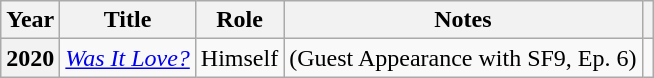<table class="wikitable sortable plainrowheaders">
<tr>
<th scope="col">Year</th>
<th scope="col">Title</th>
<th scope="col">Role</th>
<th scope="col">Notes</th>
<th scope="col" class="unsortable"></th>
</tr>
<tr>
<th scope="row">2020</th>
<td><em><a href='#'>Was It Love?</a></em></td>
<td>Himself</td>
<td>(Guest Appearance with SF9, Ep. 6)</td>
<td></td>
</tr>
</table>
